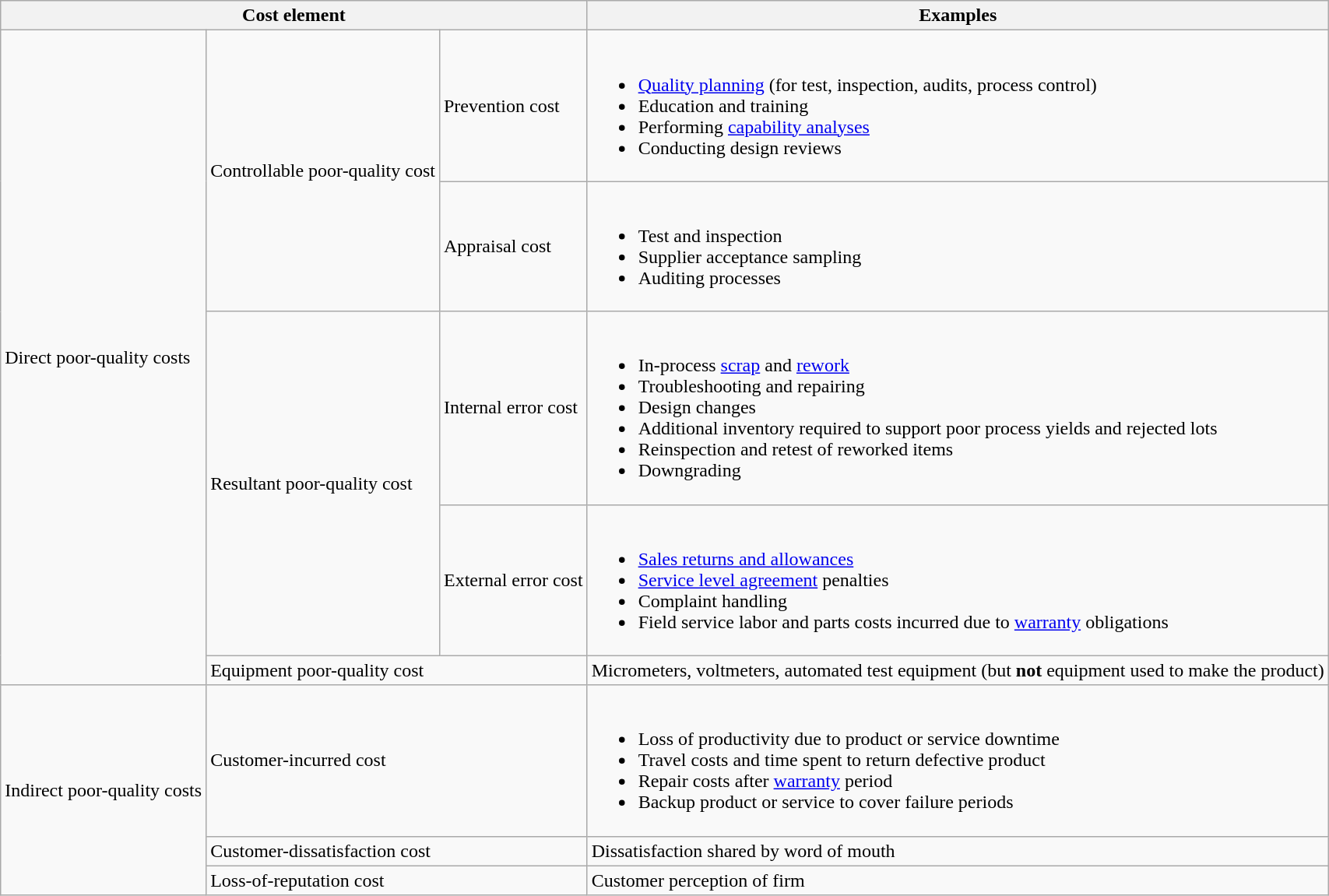<table class="wikitable">
<tr>
<th colspan=3>Cost element</th>
<th>Examples</th>
</tr>
<tr>
<td rowspan=5>Direct poor-quality costs</td>
<td rowspan=2>Controllable poor-quality cost</td>
<td>Prevention cost</td>
<td><br><ul><li><a href='#'>Quality planning</a> (for test, inspection, audits, process control)</li><li>Education and training</li><li>Performing <a href='#'>capability analyses</a></li><li>Conducting design reviews</li></ul></td>
</tr>
<tr>
<td>Appraisal cost</td>
<td><br><ul><li>Test and inspection</li><li>Supplier acceptance sampling</li><li>Auditing processes</li></ul></td>
</tr>
<tr>
<td rowspan=2>Resultant poor-quality cost</td>
<td>Internal error cost</td>
<td><br><ul><li>In-process <a href='#'>scrap</a> and <a href='#'>rework</a></li><li>Troubleshooting and repairing</li><li>Design changes</li><li>Additional inventory required to support poor process yields and rejected lots</li><li>Reinspection and retest of reworked items</li><li>Downgrading</li></ul></td>
</tr>
<tr>
<td>External error cost</td>
<td><br><ul><li><a href='#'>Sales returns and allowances</a></li><li><a href='#'>Service level agreement</a> penalties</li><li>Complaint handling</li><li>Field service labor and parts costs incurred due to <a href='#'>warranty</a> obligations</li></ul></td>
</tr>
<tr>
<td colspan=2>Equipment poor-quality cost</td>
<td>Micrometers, voltmeters, automated test equipment (but <strong>not</strong> equipment used to make the product)</td>
</tr>
<tr>
<td rowspan=3>Indirect poor-quality costs</td>
<td colspan=2>Customer-incurred cost</td>
<td><br><ul><li>Loss of productivity due to product or service downtime</li><li>Travel costs and time spent to return defective product</li><li>Repair costs after <a href='#'>warranty</a> period</li><li>Backup product or service to cover failure periods</li></ul></td>
</tr>
<tr>
<td colspan=2>Customer-dissatisfaction cost</td>
<td>Dissatisfaction shared by word of mouth</td>
</tr>
<tr>
<td colspan=2>Loss-of-reputation cost</td>
<td>Customer perception of firm</td>
</tr>
</table>
